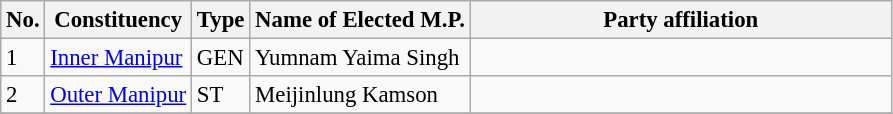<table class="wikitable" style="font-size:95%;">
<tr>
<th>No.</th>
<th>Constituency</th>
<th>Type</th>
<th>Name of Elected M.P.</th>
<th colspan="2" style="width:18em">Party affiliation</th>
</tr>
<tr>
<td>1</td>
<td><a href='#'>Inner Manipur</a></td>
<td>GEN</td>
<td>Yumnam Yaima Singh</td>
<td></td>
</tr>
<tr>
<td>2</td>
<td><a href='#'>Outer Manipur</a></td>
<td>ST</td>
<td>Meijinlung Kamson</td>
<td></td>
</tr>
<tr>
</tr>
</table>
